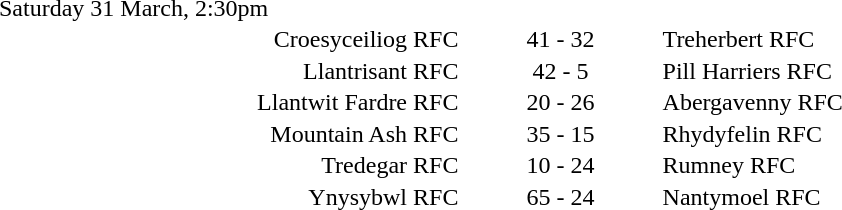<table style="width:70%;" cellspacing="1">
<tr>
<th width=35%></th>
<th width=15%></th>
<th></th>
</tr>
<tr>
<td>Saturday 31 March, 2:30pm</td>
</tr>
<tr>
<td align=right>Croesyceiliog RFC</td>
<td align=center>41 - 32</td>
<td>Treherbert RFC</td>
</tr>
<tr>
<td align=right>Llantrisant RFC</td>
<td align=center>42 - 5</td>
<td>Pill Harriers RFC</td>
</tr>
<tr>
<td align=right>Llantwit Fardre RFC</td>
<td align=center>20 - 26</td>
<td>Abergavenny RFC</td>
</tr>
<tr>
<td align=right>Mountain Ash RFC</td>
<td align=center>35 - 15</td>
<td>Rhydyfelin RFC</td>
</tr>
<tr>
<td align=right>Tredegar RFC</td>
<td align=center>10 - 24</td>
<td>Rumney RFC</td>
</tr>
<tr>
<td align=right>Ynysybwl RFC</td>
<td align=center>65 - 24</td>
<td>Nantymoel RFC</td>
</tr>
</table>
